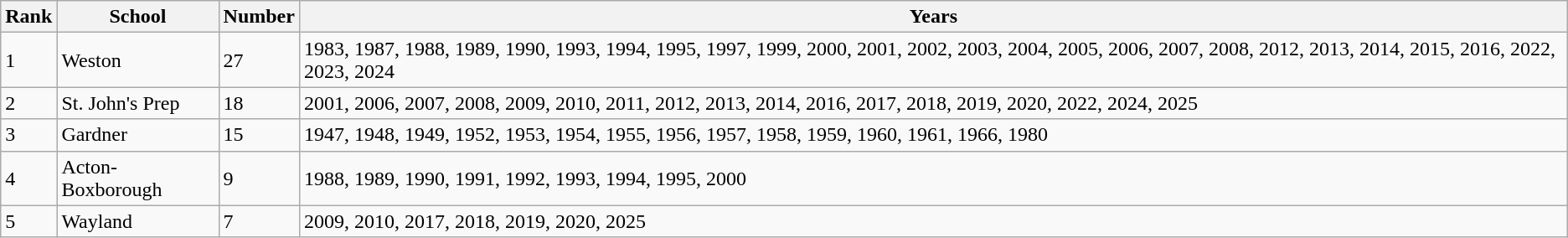<table class="wikitable">
<tr>
<th>Rank</th>
<th>School</th>
<th>Number</th>
<th>Years</th>
</tr>
<tr>
<td>1</td>
<td>Weston</td>
<td>27</td>
<td>1983, 1987, 1988, 1989, 1990, 1993, 1994, 1995, 1997, 1999, 2000, 2001, 2002, 2003, 2004, 2005, 2006, 2007, 2008, 2012, 2013, 2014, 2015, 2016, 2022, 2023, 2024</td>
</tr>
<tr>
<td>2</td>
<td>St. John's Prep</td>
<td>18</td>
<td>2001, 2006, 2007, 2008, 2009, 2010, 2011, 2012, 2013, 2014, 2016, 2017, 2018, 2019, 2020, 2022, 2024, 2025</td>
</tr>
<tr>
<td>3</td>
<td>Gardner</td>
<td>15</td>
<td>1947, 1948, 1949, 1952, 1953, 1954, 1955, 1956, 1957, 1958, 1959, 1960, 1961, 1966, 1980</td>
</tr>
<tr>
<td>4</td>
<td>Acton-Boxborough</td>
<td>9</td>
<td>1988, 1989, 1990, 1991, 1992, 1993, 1994, 1995, 2000</td>
</tr>
<tr>
<td>5</td>
<td>Wayland</td>
<td>7</td>
<td>2009, 2010, 2017, 2018, 2019, 2020, 2025</td>
</tr>
</table>
